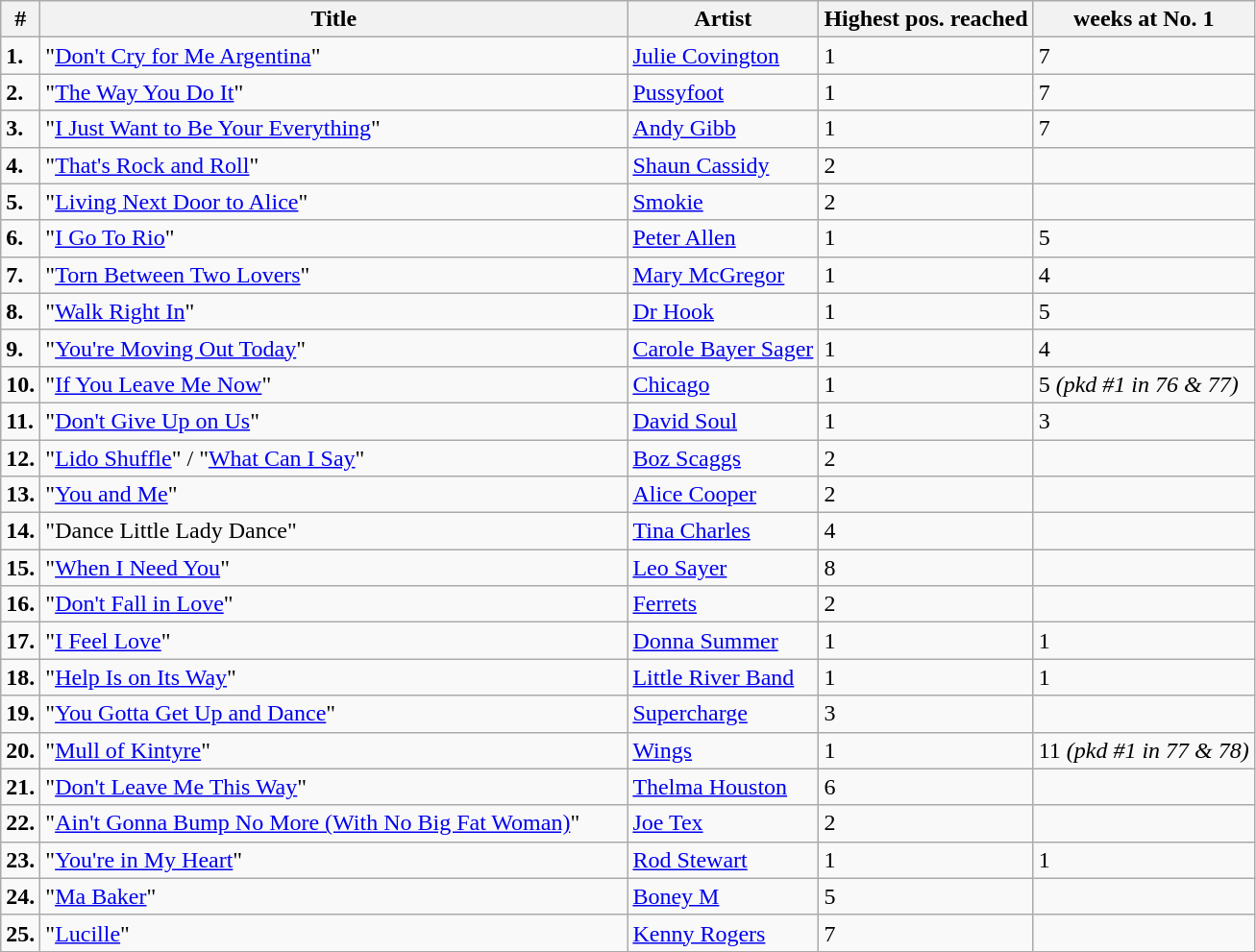<table class="wikitable sortable">
<tr>
<th>#</th>
<th width="400">Title</th>
<th>Artist</th>
<th>Highest pos. reached</th>
<th>weeks at No. 1</th>
</tr>
<tr>
<td><strong>1.</strong></td>
<td>"<a href='#'>Don't Cry for Me Argentina</a>"</td>
<td><a href='#'>Julie Covington</a></td>
<td>1</td>
<td>7</td>
</tr>
<tr>
<td><strong>2.</strong></td>
<td>"<a href='#'>The Way You Do It</a>"</td>
<td><a href='#'>Pussyfoot</a></td>
<td>1</td>
<td>7</td>
</tr>
<tr>
<td><strong>3.</strong></td>
<td>"<a href='#'>I Just Want to Be Your Everything</a>"</td>
<td><a href='#'>Andy Gibb</a></td>
<td>1</td>
<td>7</td>
</tr>
<tr>
<td><strong>4.</strong></td>
<td>"<a href='#'>That's Rock and Roll</a>"</td>
<td><a href='#'>Shaun Cassidy</a></td>
<td>2</td>
<td></td>
</tr>
<tr>
<td><strong>5.</strong></td>
<td>"<a href='#'>Living Next Door to Alice</a>"</td>
<td><a href='#'>Smokie</a></td>
<td>2</td>
<td></td>
</tr>
<tr>
<td><strong>6.</strong></td>
<td>"<a href='#'>I Go To Rio</a>"</td>
<td><a href='#'>Peter Allen</a></td>
<td>1</td>
<td>5</td>
</tr>
<tr>
<td><strong>7.</strong></td>
<td>"<a href='#'>Torn Between Two Lovers</a>"</td>
<td><a href='#'>Mary McGregor</a></td>
<td>1</td>
<td>4</td>
</tr>
<tr>
<td><strong>8.</strong></td>
<td>"<a href='#'>Walk Right In</a>"</td>
<td><a href='#'>Dr Hook</a></td>
<td>1</td>
<td>5</td>
</tr>
<tr>
<td><strong>9.</strong></td>
<td>"<a href='#'>You're Moving Out Today</a>"</td>
<td><a href='#'>Carole Bayer Sager</a></td>
<td>1</td>
<td>4</td>
</tr>
<tr>
<td><strong>10.</strong></td>
<td>"<a href='#'>If You Leave Me Now</a>"</td>
<td><a href='#'>Chicago</a></td>
<td>1</td>
<td>5 <em>(pkd #1 in 76 & 77)</em></td>
</tr>
<tr>
<td><strong>11.</strong></td>
<td>"<a href='#'>Don't Give Up on Us</a>"</td>
<td><a href='#'>David Soul</a></td>
<td>1</td>
<td>3</td>
</tr>
<tr>
<td><strong>12.</strong></td>
<td>"<a href='#'>Lido Shuffle</a>" / "<a href='#'>What Can I Say</a>"</td>
<td><a href='#'>Boz Scaggs</a></td>
<td>2</td>
<td></td>
</tr>
<tr>
<td><strong>13.</strong></td>
<td>"<a href='#'>You and Me</a>"</td>
<td><a href='#'>Alice Cooper</a></td>
<td>2</td>
<td></td>
</tr>
<tr>
<td><strong>14.</strong></td>
<td>"Dance Little Lady Dance"</td>
<td><a href='#'>Tina Charles</a></td>
<td>4</td>
<td></td>
</tr>
<tr>
<td><strong>15.</strong></td>
<td>"<a href='#'>When I Need You</a>"</td>
<td><a href='#'>Leo Sayer</a></td>
<td>8</td>
<td></td>
</tr>
<tr>
<td><strong>16.</strong></td>
<td>"<a href='#'>Don't Fall in Love</a>"</td>
<td><a href='#'>Ferrets</a></td>
<td>2</td>
<td></td>
</tr>
<tr>
<td><strong>17.</strong></td>
<td>"<a href='#'>I Feel Love</a>"</td>
<td><a href='#'>Donna Summer</a></td>
<td>1</td>
<td>1</td>
</tr>
<tr>
<td><strong>18.</strong></td>
<td>"<a href='#'>Help Is on Its Way</a>"</td>
<td><a href='#'>Little River Band</a></td>
<td>1</td>
<td>1</td>
</tr>
<tr>
<td><strong>19.</strong></td>
<td>"<a href='#'>You Gotta Get Up and Dance</a>"</td>
<td><a href='#'>Supercharge</a></td>
<td>3</td>
<td></td>
</tr>
<tr>
<td><strong>20.</strong></td>
<td>"<a href='#'>Mull of Kintyre</a>"</td>
<td><a href='#'>Wings</a></td>
<td>1</td>
<td>11 <em>(pkd #1 in 77 & 78)</em></td>
</tr>
<tr>
<td><strong>21.</strong></td>
<td>"<a href='#'>Don't Leave Me This Way</a>"</td>
<td><a href='#'>Thelma Houston</a></td>
<td>6</td>
<td></td>
</tr>
<tr>
<td><strong>22.</strong></td>
<td>"<a href='#'>Ain't Gonna Bump No More (With No Big Fat Woman)</a>"</td>
<td><a href='#'>Joe Tex</a></td>
<td>2</td>
<td></td>
</tr>
<tr>
<td><strong>23.</strong></td>
<td>"<a href='#'>You're in My Heart</a>"</td>
<td><a href='#'>Rod Stewart</a></td>
<td>1</td>
<td>1</td>
</tr>
<tr>
<td><strong>24.</strong></td>
<td>"<a href='#'>Ma Baker</a>"</td>
<td><a href='#'>Boney M</a></td>
<td>5</td>
<td></td>
</tr>
<tr>
<td><strong>25.</strong></td>
<td>"<a href='#'>Lucille</a>"</td>
<td><a href='#'>Kenny Rogers</a></td>
<td>7</td>
<td></td>
</tr>
</table>
